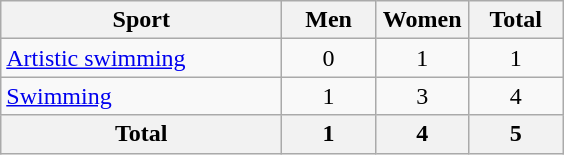<table class="wikitable sortable" style="text-align:center;">
<tr>
<th width=180>Sport</th>
<th width=55>Men</th>
<th width=55>Women</th>
<th width=55>Total</th>
</tr>
<tr>
<td align=left><a href='#'>Artistic swimming</a></td>
<td>0</td>
<td>1</td>
<td>1</td>
</tr>
<tr>
<td align=left><a href='#'>Swimming</a></td>
<td>1</td>
<td>3</td>
<td>4</td>
</tr>
<tr>
<th>Total</th>
<th>1</th>
<th>4</th>
<th>5</th>
</tr>
</table>
